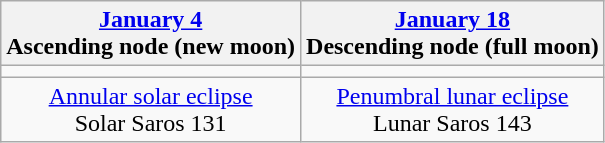<table class="wikitable">
<tr>
<th><a href='#'>January 4</a><br>Ascending node (new moon)<br></th>
<th><a href='#'>January 18</a><br>Descending node (full moon)<br></th>
</tr>
<tr>
<td></td>
<td></td>
</tr>
<tr align=center>
<td><a href='#'>Annular solar eclipse</a><br>Solar Saros 131</td>
<td><a href='#'>Penumbral lunar eclipse</a><br>Lunar Saros 143</td>
</tr>
</table>
